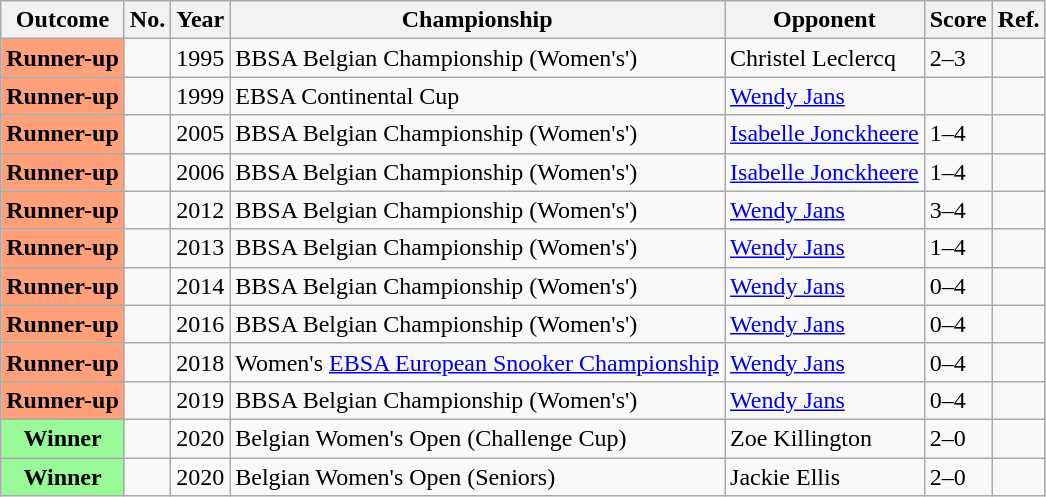<table class="wikitable">
<tr>
<th>Outcome</th>
<th>No.</th>
<th>Year</th>
<th>Championship</th>
<th>Opponent</th>
<th>Score</th>
<th>Ref.</th>
</tr>
<tr>
<th scope="row" style="background:#ffa07a;">Runner-up</th>
<td></td>
<td>1995</td>
<td>BBSA Belgian Championship (Women's')</td>
<td>Christel Leclercq</td>
<td>2–3</td>
<td></td>
</tr>
<tr>
<th scope="row" style="background:#ffa07a;">Runner-up</th>
<td></td>
<td>1999</td>
<td>EBSA Continental Cup</td>
<td><a href='#'>Wendy Jans</a></td>
<td></td>
<td></td>
</tr>
<tr>
<th scope="row" style="background:#ffa07a;">Runner-up</th>
<td></td>
<td>2005</td>
<td>BBSA Belgian Championship (Women's')</td>
<td><a href='#'>Isabelle Jonckheere</a></td>
<td>1–4</td>
<td></td>
</tr>
<tr>
<th scope="row" style="background:#ffa07a;">Runner-up</th>
<td></td>
<td>2006</td>
<td>BBSA Belgian Championship (Women's')</td>
<td><a href='#'>Isabelle Jonckheere</a></td>
<td>1–4</td>
<td></td>
</tr>
<tr>
<th scope="row" style="background:#ffa07a;">Runner-up</th>
<td></td>
<td>2012</td>
<td>BBSA Belgian Championship (Women's')</td>
<td><a href='#'>Wendy Jans</a></td>
<td>3–4</td>
<td></td>
</tr>
<tr>
<th scope="row" style="background:#ffa07a;">Runner-up</th>
<td></td>
<td>2013</td>
<td>BBSA Belgian Championship (Women's')</td>
<td><a href='#'>Wendy Jans</a></td>
<td>1–4</td>
<td></td>
</tr>
<tr>
<th scope="row" style="background:#ffa07a;">Runner-up</th>
<td></td>
<td>2014</td>
<td>BBSA Belgian Championship (Women's')</td>
<td><a href='#'>Wendy Jans</a></td>
<td>0–4</td>
<td></td>
</tr>
<tr>
<th scope="row" style="background:#ffa07a;">Runner-up</th>
<td></td>
<td>2016</td>
<td>BBSA Belgian Championship (Women's')</td>
<td><a href='#'>Wendy Jans</a></td>
<td>0–4</td>
<td></td>
</tr>
<tr>
<th scope="row" style="background:#ffa07a;">Runner-up</th>
<td></td>
<td>2018</td>
<td>Women's <a href='#'>EBSA European Snooker Championship</a></td>
<td><a href='#'>Wendy Jans</a></td>
<td>0–4</td>
<td></td>
</tr>
<tr>
<th scope="row" style="background:#ffa07a;">Runner-up</th>
<td></td>
<td>2019</td>
<td>BBSA Belgian Championship (Women's')</td>
<td><a href='#'>Wendy Jans</a></td>
<td>0–4</td>
<td></td>
</tr>
<tr>
<th scope="row" style="background:#98FB98">Winner</th>
<td></td>
<td>2020</td>
<td>Belgian Women's Open (Challenge Cup)</td>
<td>Zoe Killington</td>
<td>2–0</td>
<td></td>
</tr>
<tr>
<th scope="row" style="background:#98FB98">Winner</th>
<td></td>
<td>2020</td>
<td>Belgian Women's Open (Seniors)</td>
<td>Jackie Ellis</td>
<td>2–0</td>
<td></td>
</tr>
</table>
